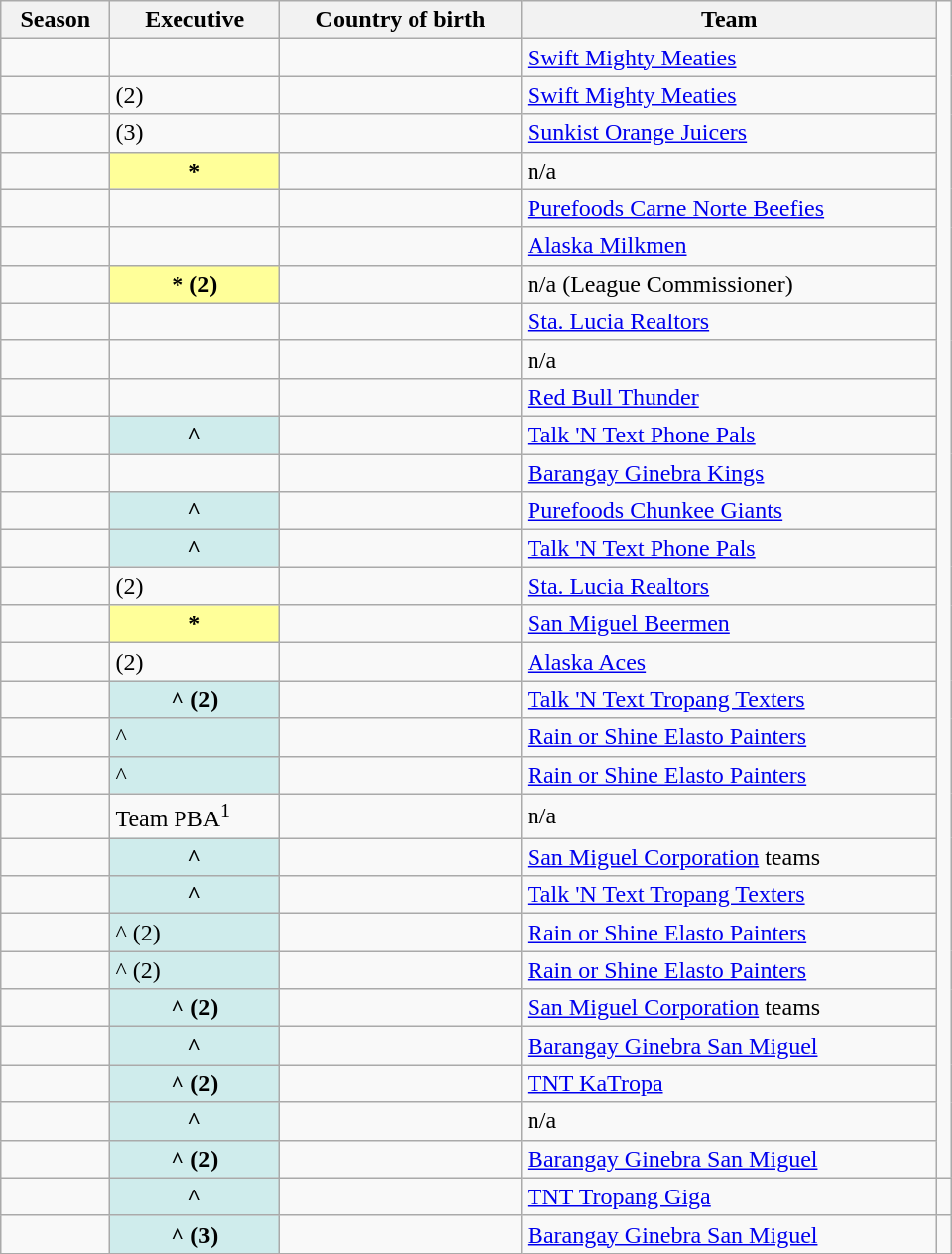<table class="wikitable plainrowheaders sortable" summary="Season (sortable), Executive (sortable), Nationality (sortable), Team (sortable)" width=640px>
<tr>
<th scope="col">Season</th>
<th scope="col">Executive</th>
<th scope="col">Country of birth</th>
<th scope="col">Team</th>
</tr>
<tr>
<td></td>
<td></td>
<td></td>
<td><a href='#'>Swift Mighty Meaties</a></td>
</tr>
<tr>
<td></td>
<td> (2)</td>
<td></td>
<td><a href='#'>Swift Mighty Meaties</a></td>
</tr>
<tr>
<td></td>
<td> (3)</td>
<td></td>
<td><a href='#'>Sunkist Orange Juicers</a></td>
</tr>
<tr>
<td></td>
<th scope="row" style="background-color:#FFFF99">*</th>
<td></td>
<td>n/a</td>
</tr>
<tr>
<td></td>
<td></td>
<td></td>
<td><a href='#'>Purefoods Carne Norte Beefies</a></td>
</tr>
<tr>
<td></td>
<td></td>
<td></td>
<td><a href='#'>Alaska Milkmen</a></td>
</tr>
<tr>
<td></td>
<th scope="row" style="background-color:#FFFF99">* (2)</th>
<td></td>
<td>n/a (League Commissioner)</td>
</tr>
<tr>
<td></td>
<td></td>
<td></td>
<td><a href='#'>Sta. Lucia Realtors</a></td>
</tr>
<tr>
<td></td>
<td></td>
<td></td>
<td>n/a</td>
</tr>
<tr>
<td></td>
<td></td>
<td></td>
<td><a href='#'>Red Bull Thunder</a></td>
</tr>
<tr>
<td></td>
<th scope="row" style="background-color:#CFECEC">^</th>
<td></td>
<td><a href='#'>Talk 'N Text Phone Pals</a></td>
</tr>
<tr>
<td></td>
<td></td>
<td></td>
<td><a href='#'>Barangay Ginebra Kings</a></td>
</tr>
<tr>
<td></td>
<th scope="row" style="background-color:#CFECEC">^</th>
<td></td>
<td><a href='#'>Purefoods Chunkee Giants</a></td>
</tr>
<tr>
<td></td>
<th scope="row" style="background-color:#CFECEC">^</th>
<td></td>
<td><a href='#'>Talk 'N Text Phone Pals</a></td>
</tr>
<tr>
<td></td>
<td> (2)</td>
<td></td>
<td><a href='#'>Sta. Lucia Realtors</a></td>
</tr>
<tr>
<td></td>
<th scope="row" style="background-color:#FFFF99">*</th>
<td></td>
<td><a href='#'>San Miguel Beermen</a></td>
</tr>
<tr>
<td></td>
<td> (2)</td>
<td></td>
<td><a href='#'>Alaska Aces</a></td>
</tr>
<tr>
<td></td>
<th scope="row" style="background-color:#CFECEC">^ (2)</th>
<td></td>
<td><a href='#'>Talk 'N Text Tropang Texters</a></td>
</tr>
<tr>
<td></td>
<td !scope="row" style="background-color:#CFECEC">^</td>
<td></td>
<td><a href='#'>Rain or Shine Elasto Painters</a></td>
</tr>
<tr>
<td></td>
<td !scope="row" style="background-color:#CFECEC">^</td>
<td></td>
<td><a href='#'>Rain or Shine Elasto Painters</a></td>
</tr>
<tr>
<td></td>
<td>Team PBA<sup>1</sup></td>
<td></td>
<td>n/a</td>
</tr>
<tr>
<td></td>
<th scope="row" style="background-color:#CFECEC">^</th>
<td></td>
<td><a href='#'>San Miguel Corporation</a> teams</td>
</tr>
<tr>
<td></td>
<th scope="row" style="background-color:#CFECEC">^</th>
<td></td>
<td><a href='#'>Talk 'N Text Tropang Texters</a></td>
</tr>
<tr>
<td></td>
<td !scope="row" style="background-color:#CFECEC">^ (2)</td>
<td></td>
<td><a href='#'>Rain or Shine Elasto Painters</a></td>
</tr>
<tr>
<td></td>
<td !scope="row" style="background-color:#CFECEC">^ (2)</td>
<td></td>
<td><a href='#'>Rain or Shine Elasto Painters</a></td>
</tr>
<tr>
<td></td>
<th scope="row" style="background-color:#CFECEC">^ (2)</th>
<td></td>
<td><a href='#'>San Miguel Corporation</a> teams</td>
</tr>
<tr>
<td></td>
<th scope="row" style="background-color:#CFECEC">^</th>
<td></td>
<td><a href='#'>Barangay Ginebra San Miguel</a></td>
</tr>
<tr>
<td></td>
<th scope="row" style="background-color:#CFECEC">^ (2)</th>
<td></td>
<td><a href='#'>TNT KaTropa</a></td>
</tr>
<tr>
<td></td>
<th scope="row" style="background-color:#CFECEC">^</th>
<td></td>
<td>n/a</td>
</tr>
<tr>
<td></td>
<th scope="row" style="background-color:#CFECEC">^ (2)</th>
<td></td>
<td><a href='#'>Barangay Ginebra San Miguel</a></td>
</tr>
<tr>
<td></td>
<th scope="row" style="background-color:#CFECEC">^</th>
<td></td>
<td><a href='#'>TNT Tropang Giga</a></td>
<td></td>
</tr>
<tr>
<td></td>
<th scope="row" style="background-color:#CFECEC">^ (3)</th>
<td></td>
<td><a href='#'>Barangay Ginebra San Miguel</a></td>
</tr>
</table>
